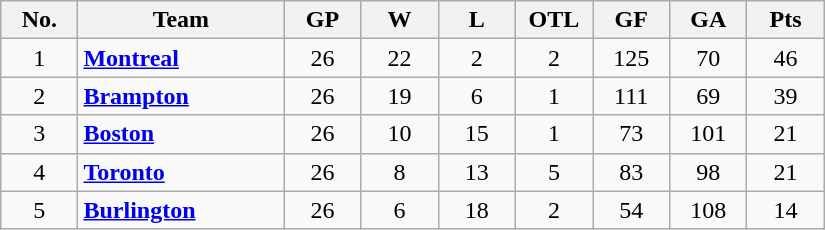<table class="wikitable sortable">
<tr>
<th bgcolor="#DDDDFF" width="7.5%" title="Division rank">No.</th>
<th bgcolor="#DDDDFF" width="20%">Team</th>
<th bgcolor="#DDDDFF" width="7.5%" title="Games played" class="unsortable">GP</th>
<th bgcolor="#DDDDFF" width="7.5%" title="Wins">W</th>
<th bgcolor="#DDDDFF" width="7.5%" title="Losses">L</th>
<th bgcolor="#DDDDFF" width="7.5%" title="Ties">OTL</th>
<th bgcolor="#DDDDFF" width="7.5%" title="Ties">GF</th>
<th bgcolor="#DDDDFF" width="7.5%" title="Ties">GA</th>
<th bgcolor="#DDDDFF" width="7.5%" title="Points">Pts</th>
</tr>
<tr align=center>
<td>1</td>
<td align=left><strong><a href='#'>Montreal</a></strong></td>
<td>26</td>
<td>22</td>
<td>2</td>
<td>2</td>
<td>125</td>
<td>70</td>
<td>46</td>
</tr>
<tr align=center>
<td>2</td>
<td align=left><strong><a href='#'>Brampton</a></strong></td>
<td>26</td>
<td>19</td>
<td>6</td>
<td>1</td>
<td>111</td>
<td>69</td>
<td>39</td>
</tr>
<tr align=center>
<td>3</td>
<td align=left><strong><a href='#'>Boston</a></strong></td>
<td>26</td>
<td>10</td>
<td>15</td>
<td>1</td>
<td>73</td>
<td>101</td>
<td>21</td>
</tr>
<tr align=center>
<td>4</td>
<td align=left><strong><a href='#'>Toronto</a></strong></td>
<td>26</td>
<td>8</td>
<td>13</td>
<td>5</td>
<td>83</td>
<td>98</td>
<td>21</td>
</tr>
<tr align=center>
<td>5</td>
<td align=left><strong><a href='#'>Burlington</a></strong></td>
<td>26</td>
<td>6</td>
<td>18</td>
<td>2</td>
<td>54</td>
<td>108</td>
<td>14</td>
</tr>
</table>
